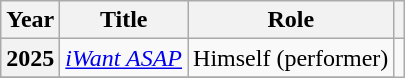<table class="wikitable plainrowheaders sortable" style="text-align:center">
<tr>
<th scope="col">Year</th>
<th scope="col">Title</th>
<th scope="col">Role</th>
<th class="unsortable"></th>
</tr>
<tr>
<th scope="row" rowspan="1">2025</th>
<td><em><a href='#'>iWant ASAP</a></em></td>
<td>Himself (performer)</td>
</tr>
<tr>
</tr>
</table>
